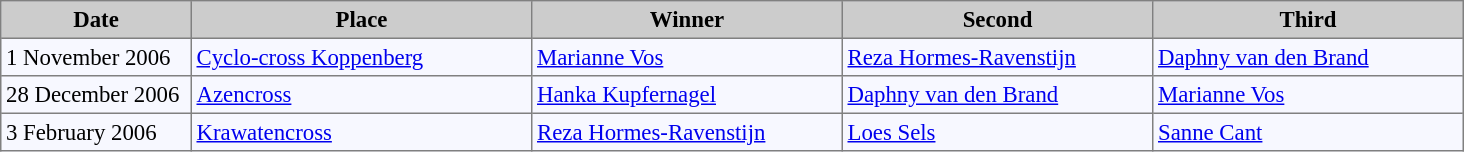<table bgcolor="#f7f8ff" cellpadding="3" cellspacing="0" border="1" style="font-size: 95%; border: gray solid 1px; border-collapse: collapse;">
<tr bgcolor="#CCCCCC">
<td align="center" width="120"><strong>Date</strong></td>
<td align="center" width="220"><strong>Place</strong></td>
<td align="center" width="200"><strong>Winner</strong></td>
<td align="center" width="200"><strong>Second</strong></td>
<td align="center" width="200"><strong>Third</strong></td>
</tr>
<tr align="left">
<td>1 November 2006</td>
<td> <a href='#'>Cyclo-cross Koppenberg</a></td>
<td> <a href='#'>Marianne Vos</a></td>
<td> <a href='#'>Reza Hormes-Ravenstijn</a></td>
<td> <a href='#'>Daphny van den Brand</a></td>
</tr>
<tr align="left">
<td>28 December 2006</td>
<td> <a href='#'>Azencross</a></td>
<td> <a href='#'>Hanka Kupfernagel</a></td>
<td> <a href='#'>Daphny van den Brand</a></td>
<td> <a href='#'>Marianne Vos</a></td>
</tr>
<tr align="left">
<td>3 February 2006</td>
<td> <a href='#'>Krawatencross</a></td>
<td> <a href='#'>Reza Hormes-Ravenstijn</a></td>
<td> <a href='#'>Loes Sels</a></td>
<td> <a href='#'>Sanne Cant</a></td>
</tr>
</table>
